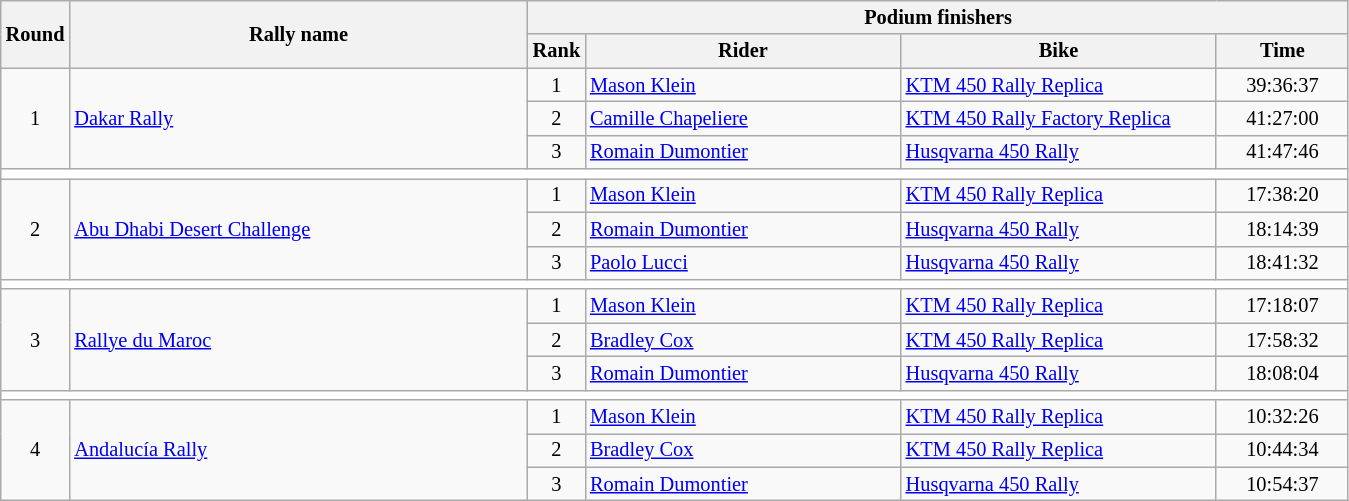<table class="wikitable" style="font-size:85%;">
<tr>
<th rowspan=2>Round</th>
<th style="width:22em" rowspan=2>Rally name</th>
<th colspan=4>Podium finishers</th>
</tr>
<tr>
<th>Rank</th>
<th style="width:15em">Rider</th>
<th style="width:15em">Bike</th>
<th style="width:6em">Time</th>
</tr>
<tr>
<td rowspan=3 align=center>1</td>
<td rowspan=3> <a href='#'>Dakar Rally</a></td>
<td align=center>1</td>
<td> <a href='#'>Mason Klein</a></td>
<td><a href='#'>KTM 450 Rally Replica</a></td>
<td align=center>39:36:37</td>
</tr>
<tr>
<td align=center>2</td>
<td> <a href='#'>Camille Chapeliere</a></td>
<td><a href='#'>KTM 450 Rally Factory Replica</a></td>
<td align=center>41:27:00</td>
</tr>
<tr>
<td align=center>3</td>
<td> <a href='#'>Romain Dumontier</a></td>
<td><a href='#'>Husqvarna 450 Rally</a></td>
<td align=center>41:47:46</td>
</tr>
<tr style="background:white;">
<td colspan=6></td>
</tr>
<tr>
<td rowspan=3 align=center>2</td>
<td rowspan=3> <a href='#'>Abu Dhabi Desert Challenge</a></td>
<td align=center>1</td>
<td> <a href='#'>Mason Klein</a></td>
<td><a href='#'>KTM 450 Rally Replica</a></td>
<td align=center>17:38:20</td>
</tr>
<tr>
<td align=center>2</td>
<td> <a href='#'>Romain Dumontier</a></td>
<td><a href='#'>Husqvarna 450 Rally</a></td>
<td align=center>18:14:39</td>
</tr>
<tr>
<td align=center>3</td>
<td> <a href='#'>Paolo Lucci</a></td>
<td><a href='#'>Husqvarna 450 Rally</a></td>
<td align=center>18:41:32</td>
</tr>
<tr style="background:white;">
<td colspan=6></td>
</tr>
<tr>
<td rowspan=3 align=center>3</td>
<td rowspan=3> <a href='#'>Rallye du Maroc</a></td>
<td align=center>1</td>
<td> <a href='#'>Mason Klein</a></td>
<td><a href='#'>KTM 450 Rally Replica</a></td>
<td align=center>17:18:07</td>
</tr>
<tr>
<td align=center>2</td>
<td> <a href='#'>Bradley Cox</a></td>
<td><a href='#'>KTM 450 Rally Replica</a></td>
<td align=center>17:58:32</td>
</tr>
<tr>
<td align=center>3</td>
<td> <a href='#'>Romain Dumontier</a></td>
<td><a href='#'>Husqvarna 450 Rally</a></td>
<td align=center>18:08:04</td>
</tr>
<tr style="background:white;">
<td colspan=6></td>
</tr>
<tr>
<td rowspan="3" align="center">4</td>
<td rowspan="3"> <a href='#'>Andalucía Rally</a></td>
<td align=center>1</td>
<td> <a href='#'>Mason Klein</a></td>
<td><a href='#'>KTM 450 Rally Replica</a></td>
<td align=center>10:32:26</td>
</tr>
<tr>
<td align=center>2</td>
<td> <a href='#'>Bradley Cox</a></td>
<td><a href='#'>KTM 450 Rally Replica</a></td>
<td align=center>10:44:34</td>
</tr>
<tr>
<td align=center>3</td>
<td> <a href='#'>Romain Dumontier</a></td>
<td><a href='#'>Husqvarna 450 Rally</a></td>
<td align=center>10:54:37</td>
</tr>
</table>
